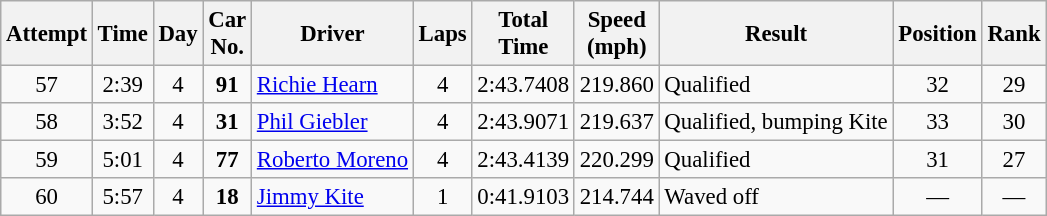<table class="wikitable" style="font-size:95%;text-align:center">
<tr>
<th>Attempt</th>
<th>Time</th>
<th>Day</th>
<th>Car<br>No.</th>
<th>Driver</th>
<th>Laps</th>
<th>Total<br>Time</th>
<th>Speed<br>(mph)</th>
<th>Result</th>
<th>Position</th>
<th>Rank</th>
</tr>
<tr>
<td>57</td>
<td>2:39</td>
<td>4</td>
<td><strong>91</strong></td>
<td align="left"> <a href='#'>Richie Hearn</a></td>
<td>4</td>
<td>2:43.7408</td>
<td>219.860</td>
<td align="left">Qualified</td>
<td>32</td>
<td>29</td>
</tr>
<tr>
<td>58</td>
<td>3:52</td>
<td>4</td>
<td><strong>31</strong></td>
<td align="left"> <a href='#'>Phil Giebler</a></td>
<td>4</td>
<td>2:43.9071</td>
<td>219.637</td>
<td align="left">Qualified, bumping Kite</td>
<td>33</td>
<td>30</td>
</tr>
<tr>
<td>59</td>
<td>5:01</td>
<td>4</td>
<td><strong>77</strong></td>
<td align="left"> <a href='#'>Roberto Moreno</a></td>
<td>4</td>
<td>2:43.4139</td>
<td>220.299</td>
<td align="left">Qualified</td>
<td>31</td>
<td>27</td>
</tr>
<tr>
<td>60</td>
<td>5:57</td>
<td>4</td>
<td><strong>18</strong></td>
<td align="left"> <a href='#'>Jimmy Kite</a></td>
<td>1</td>
<td>0:41.9103</td>
<td>214.744</td>
<td align="left">Waved off</td>
<td>—</td>
<td>—</td>
</tr>
</table>
